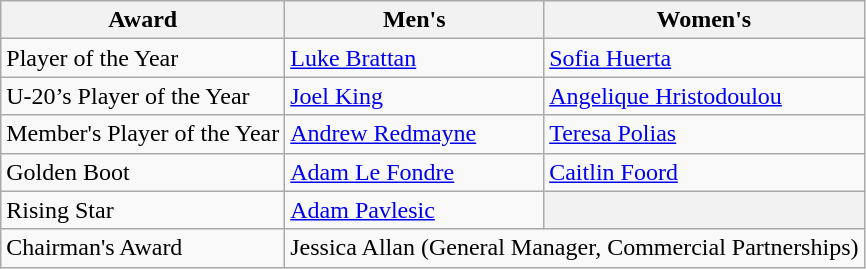<table class="wikitable">
<tr>
<th>Award</th>
<th>Men's</th>
<th>Women's</th>
</tr>
<tr>
<td>Player of the Year</td>
<td> <a href='#'>Luke Brattan</a></td>
<td> <a href='#'>Sofia Huerta</a></td>
</tr>
<tr>
<td>U-20’s Player of the Year</td>
<td> <a href='#'>Joel King</a></td>
<td> <a href='#'>Angelique Hristodoulou</a></td>
</tr>
<tr>
<td>Member's Player of the Year</td>
<td> <a href='#'>Andrew Redmayne</a></td>
<td> <a href='#'>Teresa Polias</a></td>
</tr>
<tr>
<td>Golden Boot</td>
<td> <a href='#'>Adam Le Fondre</a></td>
<td> <a href='#'>Caitlin Foord</a></td>
</tr>
<tr>
<td>Rising Star</td>
<td> <a href='#'>Adam Pavlesic</a></td>
<th></th>
</tr>
<tr>
<td>Chairman's Award</td>
<td colspan=2>Jessica Allan (General Manager, Commercial Partnerships)</td>
</tr>
</table>
